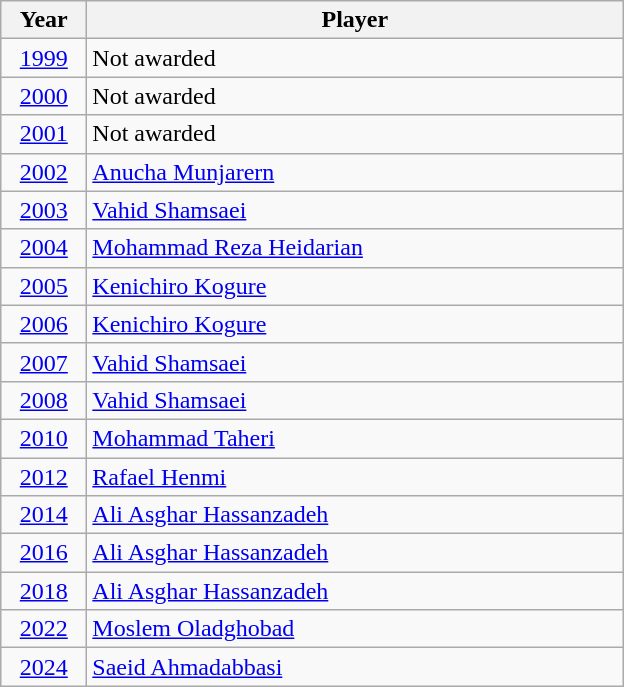<table class="wikitable">
<tr>
<th width=50>Year</th>
<th width=350>Player</th>
</tr>
<tr>
<td align=center><a href='#'>1999</a></td>
<td>Not awarded</td>
</tr>
<tr>
<td align=center><a href='#'>2000</a></td>
<td>Not awarded</td>
</tr>
<tr>
<td align=center><a href='#'>2001</a></td>
<td>Not awarded</td>
</tr>
<tr>
<td align=center><a href='#'>2002</a></td>
<td> <a href='#'>Anucha Munjarern</a></td>
</tr>
<tr>
<td align=center><a href='#'>2003</a></td>
<td> <a href='#'>Vahid Shamsaei</a></td>
</tr>
<tr>
<td align=center><a href='#'>2004</a></td>
<td> <a href='#'>Mohammad Reza Heidarian</a></td>
</tr>
<tr>
<td align=center><a href='#'>2005</a></td>
<td> <a href='#'>Kenichiro Kogure</a></td>
</tr>
<tr>
<td align=center><a href='#'>2006</a></td>
<td> <a href='#'>Kenichiro Kogure</a></td>
</tr>
<tr>
<td align=center><a href='#'>2007</a></td>
<td> <a href='#'>Vahid Shamsaei</a></td>
</tr>
<tr>
<td align=center><a href='#'>2008</a></td>
<td> <a href='#'>Vahid Shamsaei</a></td>
</tr>
<tr>
<td align=center><a href='#'>2010</a></td>
<td> <a href='#'>Mohammad Taheri</a></td>
</tr>
<tr>
<td align=center><a href='#'>2012</a></td>
<td> <a href='#'>Rafael Henmi</a></td>
</tr>
<tr>
<td align=center><a href='#'>2014</a></td>
<td> <a href='#'>Ali Asghar Hassanzadeh</a></td>
</tr>
<tr>
<td align=center><a href='#'>2016</a></td>
<td> <a href='#'>Ali Asghar Hassanzadeh</a></td>
</tr>
<tr>
<td align=center><a href='#'>2018</a></td>
<td> <a href='#'>Ali Asghar Hassanzadeh</a></td>
</tr>
<tr>
<td align=center><a href='#'>2022</a></td>
<td> <a href='#'>Moslem Oladghobad</a></td>
</tr>
<tr>
<td align=center><a href='#'>2024</a></td>
<td> <a href='#'>Saeid Ahmadabbasi</a></td>
</tr>
</table>
